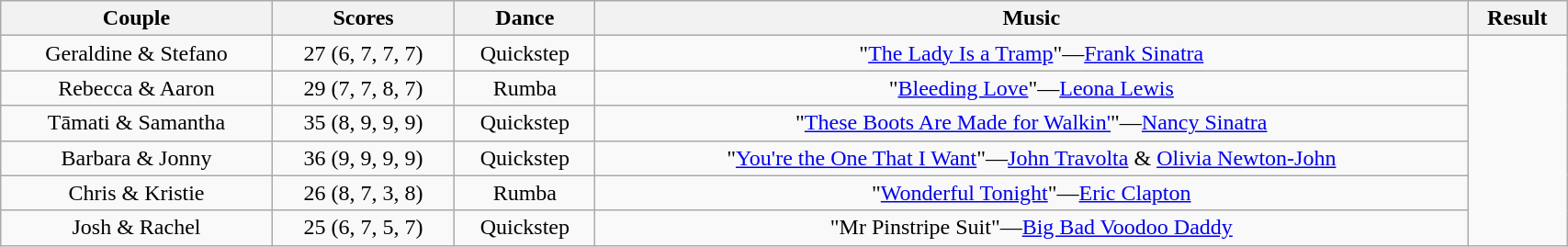<table class="wikitable sortable" style="text-align:center; width: 90%">
<tr>
<th scope="col">Couple</th>
<th scope="col">Scores</th>
<th scope="col" class="unsortable">Dance</th>
<th scope="col" class="unsortable">Music</th>
<th scope="col" class="unsortable">Result</th>
</tr>
<tr>
<td>Geraldine & Stefano</td>
<td>27 (6, 7, 7, 7)</td>
<td>Quickstep</td>
<td>"<a href='#'>The Lady Is a Tramp</a>"—<a href='#'>Frank Sinatra</a></td>
</tr>
<tr>
<td>Rebecca & Aaron</td>
<td>29 (7, 7, 8, 7)</td>
<td>Rumba</td>
<td>"<a href='#'>Bleeding Love</a>"—<a href='#'>Leona Lewis</a></td>
</tr>
<tr>
<td>Tāmati & Samantha</td>
<td>35 (8, 9, 9, 9)</td>
<td>Quickstep</td>
<td>"<a href='#'>These Boots Are Made for Walkin'</a>"—<a href='#'>Nancy Sinatra</a></td>
</tr>
<tr>
<td>Barbara & Jonny</td>
<td>36 (9, 9, 9, 9)</td>
<td>Quickstep</td>
<td>"<a href='#'>You're the One That I Want</a>"—<a href='#'>John Travolta</a> & <a href='#'>Olivia Newton-John</a></td>
</tr>
<tr>
<td>Chris & Kristie</td>
<td>26 (8, 7, 3, 8)</td>
<td>Rumba</td>
<td>"<a href='#'>Wonderful Tonight</a>"—<a href='#'>Eric Clapton</a></td>
</tr>
<tr>
<td>Josh & Rachel</td>
<td>25 (6, 7, 5, 7)</td>
<td>Quickstep</td>
<td>"Mr Pinstripe Suit"—<a href='#'>Big Bad Voodoo Daddy</a></td>
</tr>
</table>
